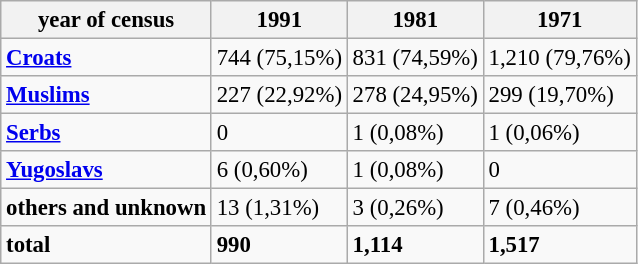<table class="wikitable" style="font-size:95%;">
<tr>
<th>year of census</th>
<th>1991</th>
<th>1981</th>
<th>1971</th>
</tr>
<tr>
<td><strong><a href='#'>Croats</a></strong></td>
<td>744 (75,15%)</td>
<td>831 (74,59%)</td>
<td>1,210 (79,76%)</td>
</tr>
<tr>
<td><strong><a href='#'>Muslims</a></strong></td>
<td>227 (22,92%)</td>
<td>278 (24,95%)</td>
<td>299 (19,70%)</td>
</tr>
<tr>
<td><strong><a href='#'>Serbs</a></strong></td>
<td>0</td>
<td>1 (0,08%)</td>
<td>1 (0,06%)</td>
</tr>
<tr>
<td><strong><a href='#'>Yugoslavs</a></strong></td>
<td>6 (0,60%)</td>
<td>1 (0,08%)</td>
<td>0</td>
</tr>
<tr>
<td><strong>others and unknown</strong></td>
<td>13 (1,31%)</td>
<td>3 (0,26%)</td>
<td>7 (0,46%)</td>
</tr>
<tr>
<td><strong>total</strong></td>
<td><strong>990</strong></td>
<td><strong>1,114</strong></td>
<td><strong>1,517</strong></td>
</tr>
</table>
